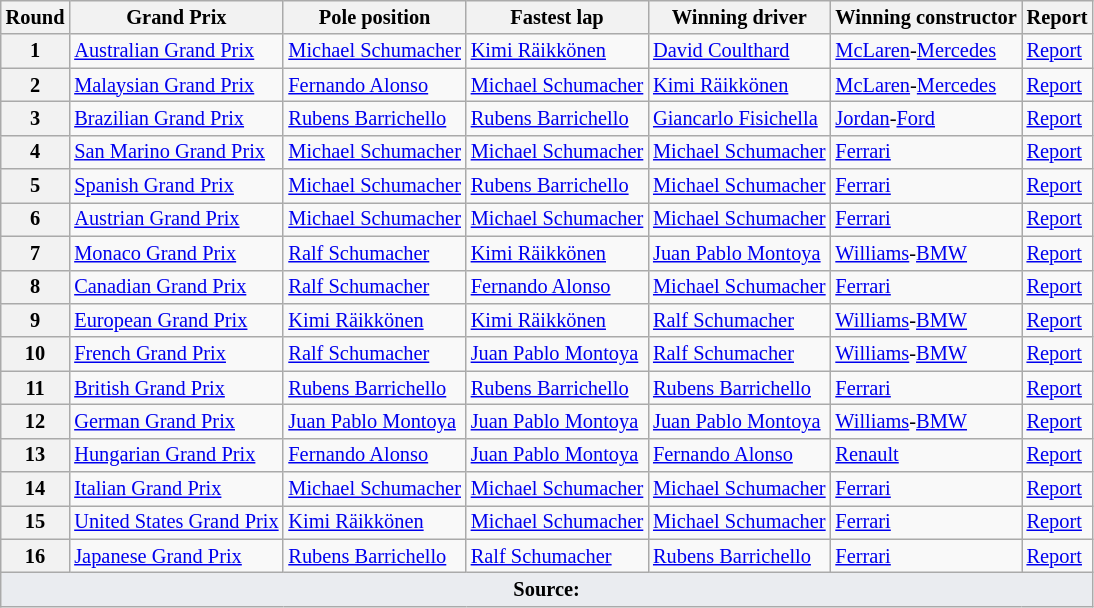<table class="wikitable sortable" style="font-size: 85%">
<tr>
<th>Round</th>
<th>Grand Prix</th>
<th>Pole position</th>
<th>Fastest lap</th>
<th>Winning driver</th>
<th>Winning constructor</th>
<th class="unsortable">Report</th>
</tr>
<tr>
<th>1</th>
<td> <a href='#'>Australian Grand Prix</a></td>
<td> <a href='#'>Michael Schumacher</a></td>
<td> <a href='#'>Kimi Räikkönen</a></td>
<td> <a href='#'>David Coulthard</a></td>
<td> <a href='#'>McLaren</a>-<a href='#'>Mercedes</a></td>
<td><a href='#'>Report</a></td>
</tr>
<tr>
<th>2</th>
<td> <a href='#'>Malaysian Grand Prix</a></td>
<td> <a href='#'>Fernando Alonso</a></td>
<td> <a href='#'>Michael Schumacher</a></td>
<td> <a href='#'>Kimi Räikkönen</a></td>
<td nowrap> <a href='#'>McLaren</a>-<a href='#'>Mercedes</a></td>
<td><a href='#'>Report</a></td>
</tr>
<tr>
<th>3</th>
<td> <a href='#'>Brazilian Grand Prix</a></td>
<td> <a href='#'>Rubens Barrichello</a></td>
<td> <a href='#'>Rubens Barrichello</a></td>
<td> <a href='#'>Giancarlo Fisichella</a></td>
<td nowrap> <a href='#'>Jordan</a>-<a href='#'>Ford</a></td>
<td><a href='#'>Report</a></td>
</tr>
<tr>
<th>4</th>
<td> <a href='#'>San Marino Grand Prix</a></td>
<td> <a href='#'>Michael Schumacher</a></td>
<td> <a href='#'>Michael Schumacher</a></td>
<td> <a href='#'>Michael Schumacher</a></td>
<td> <a href='#'>Ferrari</a></td>
<td><a href='#'>Report</a></td>
</tr>
<tr>
<th>5</th>
<td> <a href='#'>Spanish Grand Prix</a></td>
<td> <a href='#'>Michael Schumacher</a></td>
<td> <a href='#'>Rubens Barrichello</a></td>
<td> <a href='#'>Michael Schumacher</a></td>
<td> <a href='#'>Ferrari</a></td>
<td><a href='#'>Report</a></td>
</tr>
<tr>
<th>6</th>
<td> <a href='#'>Austrian Grand Prix</a></td>
<td> <a href='#'>Michael Schumacher</a></td>
<td> <a href='#'>Michael Schumacher</a></td>
<td> <a href='#'>Michael Schumacher</a></td>
<td> <a href='#'>Ferrari</a></td>
<td><a href='#'>Report</a></td>
</tr>
<tr>
<th>7</th>
<td> <a href='#'>Monaco Grand Prix</a></td>
<td> <a href='#'>Ralf Schumacher</a></td>
<td> <a href='#'>Kimi Räikkönen</a></td>
<td> <a href='#'>Juan Pablo Montoya</a></td>
<td> <a href='#'>Williams</a>-<a href='#'>BMW</a></td>
<td><a href='#'>Report</a></td>
</tr>
<tr>
<th>8</th>
<td> <a href='#'>Canadian Grand Prix</a></td>
<td> <a href='#'>Ralf Schumacher</a></td>
<td> <a href='#'>Fernando Alonso</a></td>
<td> <a href='#'>Michael Schumacher</a></td>
<td> <a href='#'>Ferrari</a></td>
<td><a href='#'>Report</a></td>
</tr>
<tr>
<th>9</th>
<td> <a href='#'>European Grand Prix</a></td>
<td> <a href='#'>Kimi Räikkönen</a></td>
<td> <a href='#'>Kimi Räikkönen</a></td>
<td> <a href='#'>Ralf Schumacher</a></td>
<td> <a href='#'>Williams</a>-<a href='#'>BMW</a></td>
<td><a href='#'>Report</a></td>
</tr>
<tr>
<th>10</th>
<td> <a href='#'>French Grand Prix</a></td>
<td> <a href='#'>Ralf Schumacher</a></td>
<td> <a href='#'>Juan Pablo Montoya</a></td>
<td> <a href='#'>Ralf Schumacher</a></td>
<td> <a href='#'>Williams</a>-<a href='#'>BMW</a></td>
<td><a href='#'>Report</a></td>
</tr>
<tr>
<th>11</th>
<td> <a href='#'>British Grand Prix</a></td>
<td> <a href='#'>Rubens Barrichello</a></td>
<td> <a href='#'>Rubens Barrichello</a></td>
<td> <a href='#'>Rubens Barrichello</a></td>
<td> <a href='#'>Ferrari</a></td>
<td><a href='#'>Report</a></td>
</tr>
<tr>
<th>12</th>
<td> <a href='#'>German Grand Prix</a></td>
<td> <a href='#'>Juan Pablo Montoya</a></td>
<td> <a href='#'>Juan Pablo Montoya</a></td>
<td> <a href='#'>Juan Pablo Montoya</a></td>
<td nowrap> <a href='#'>Williams</a>-<a href='#'>BMW</a></td>
<td><a href='#'>Report</a></td>
</tr>
<tr>
<th>13</th>
<td> <a href='#'>Hungarian Grand Prix</a></td>
<td> <a href='#'>Fernando Alonso</a></td>
<td> <a href='#'>Juan Pablo Montoya</a></td>
<td> <a href='#'>Fernando Alonso</a></td>
<td> <a href='#'>Renault</a></td>
<td><a href='#'>Report</a></td>
</tr>
<tr>
<th>14</th>
<td> <a href='#'>Italian Grand Prix</a></td>
<td nowrap> <a href='#'>Michael Schumacher</a></td>
<td> <a href='#'>Michael Schumacher</a></td>
<td> <a href='#'>Michael Schumacher</a></td>
<td> <a href='#'>Ferrari</a></td>
<td><a href='#'>Report</a></td>
</tr>
<tr>
<th>15</th>
<td nowrap> <a href='#'>United States Grand Prix</a></td>
<td> <a href='#'>Kimi Räikkönen</a></td>
<td nowrap> <a href='#'>Michael Schumacher</a></td>
<td nowrap> <a href='#'>Michael Schumacher</a></td>
<td> <a href='#'>Ferrari</a></td>
<td><a href='#'>Report</a></td>
</tr>
<tr>
<th>16</th>
<td> <a href='#'>Japanese Grand Prix</a></td>
<td> <a href='#'>Rubens Barrichello</a></td>
<td> <a href='#'>Ralf Schumacher</a></td>
<td> <a href='#'>Rubens Barrichello</a></td>
<td> <a href='#'>Ferrari</a></td>
<td><a href='#'>Report</a></td>
</tr>
<tr class="sortbottom">
<td colspan="7" style="background-color:#EAECF0;text-align:center"><strong>Source:</strong></td>
</tr>
</table>
